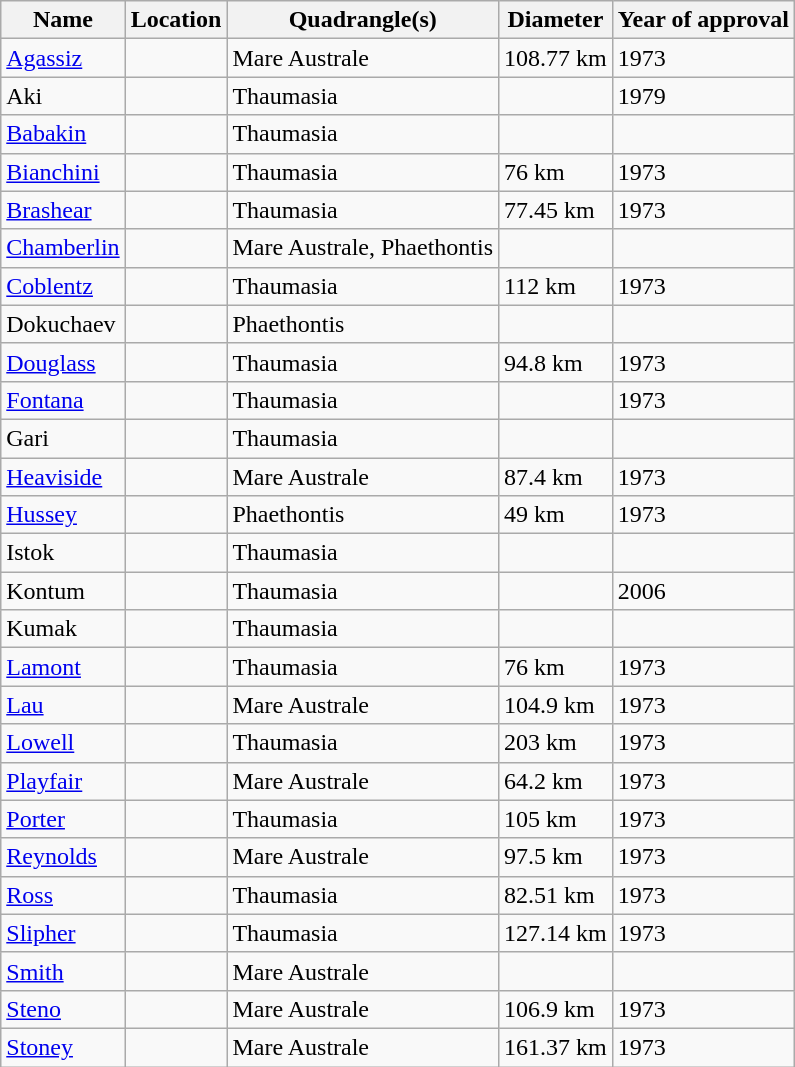<table class="wikitable">
<tr>
<th>Name</th>
<th>Location</th>
<th>Quadrangle(s)</th>
<th>Diameter</th>
<th>Year of approval</th>
</tr>
<tr>
<td><a href='#'>Agassiz</a></td>
<td></td>
<td>Mare Australe</td>
<td>108.77 km</td>
<td>1973</td>
</tr>
<tr>
<td>Aki</td>
<td></td>
<td>Thaumasia</td>
<td></td>
<td>1979</td>
</tr>
<tr>
<td><a href='#'>Babakin</a></td>
<td></td>
<td>Thaumasia</td>
<td></td>
<td></td>
</tr>
<tr>
<td><a href='#'>Bianchini</a></td>
<td></td>
<td>Thaumasia</td>
<td>76 km</td>
<td>1973</td>
</tr>
<tr>
<td><a href='#'>Brashear</a></td>
<td></td>
<td>Thaumasia</td>
<td>77.45 km</td>
<td>1973</td>
</tr>
<tr>
<td><a href='#'>Chamberlin</a></td>
<td></td>
<td>Mare Australe, Phaethontis</td>
<td></td>
<td></td>
</tr>
<tr>
<td><a href='#'>Coblentz</a></td>
<td></td>
<td>Thaumasia</td>
<td>112 km</td>
<td>1973</td>
</tr>
<tr>
<td>Dokuchaev</td>
<td></td>
<td>Phaethontis</td>
<td></td>
<td></td>
</tr>
<tr>
<td><a href='#'>Douglass</a></td>
<td></td>
<td>Thaumasia</td>
<td>94.8 km</td>
<td>1973</td>
</tr>
<tr>
<td><a href='#'>Fontana</a></td>
<td></td>
<td>Thaumasia</td>
<td></td>
<td>1973</td>
</tr>
<tr>
<td>Gari</td>
<td></td>
<td>Thaumasia</td>
<td></td>
<td></td>
</tr>
<tr>
<td><a href='#'>Heaviside</a></td>
<td></td>
<td>Mare Australe</td>
<td>87.4 km</td>
<td>1973</td>
</tr>
<tr>
<td><a href='#'>Hussey</a></td>
<td></td>
<td>Phaethontis</td>
<td>49 km</td>
<td>1973</td>
</tr>
<tr>
<td>Istok</td>
<td></td>
<td>Thaumasia</td>
<td></td>
<td></td>
</tr>
<tr>
<td>Kontum</td>
<td></td>
<td>Thaumasia</td>
<td></td>
<td>2006</td>
</tr>
<tr>
<td>Kumak</td>
<td></td>
<td>Thaumasia</td>
<td></td>
<td></td>
</tr>
<tr>
<td><a href='#'>Lamont</a></td>
<td></td>
<td>Thaumasia</td>
<td>76 km</td>
<td>1973</td>
</tr>
<tr>
<td><a href='#'>Lau</a></td>
<td></td>
<td>Mare Australe</td>
<td>104.9 km</td>
<td>1973</td>
</tr>
<tr>
<td><a href='#'>Lowell</a></td>
<td></td>
<td>Thaumasia</td>
<td>203 km</td>
<td>1973</td>
</tr>
<tr>
<td><a href='#'>Playfair</a></td>
<td></td>
<td>Mare Australe</td>
<td>64.2 km</td>
<td>1973</td>
</tr>
<tr>
<td><a href='#'>Porter</a></td>
<td></td>
<td>Thaumasia</td>
<td>105 km</td>
<td>1973</td>
</tr>
<tr>
<td><a href='#'>Reynolds</a></td>
<td></td>
<td>Mare Australe</td>
<td>97.5 km</td>
<td>1973</td>
</tr>
<tr>
<td><a href='#'>Ross</a></td>
<td></td>
<td>Thaumasia</td>
<td>82.51 km</td>
<td>1973</td>
</tr>
<tr>
<td><a href='#'>Slipher</a></td>
<td></td>
<td>Thaumasia</td>
<td>127.14 km</td>
<td>1973</td>
</tr>
<tr>
<td><a href='#'>Smith</a></td>
<td></td>
<td>Mare Australe</td>
<td></td>
<td></td>
</tr>
<tr>
<td><a href='#'>Steno</a></td>
<td></td>
<td>Mare Australe</td>
<td>106.9 km</td>
<td>1973</td>
</tr>
<tr>
<td><a href='#'>Stoney</a></td>
<td></td>
<td>Mare Australe</td>
<td>161.37 km</td>
<td>1973</td>
</tr>
</table>
